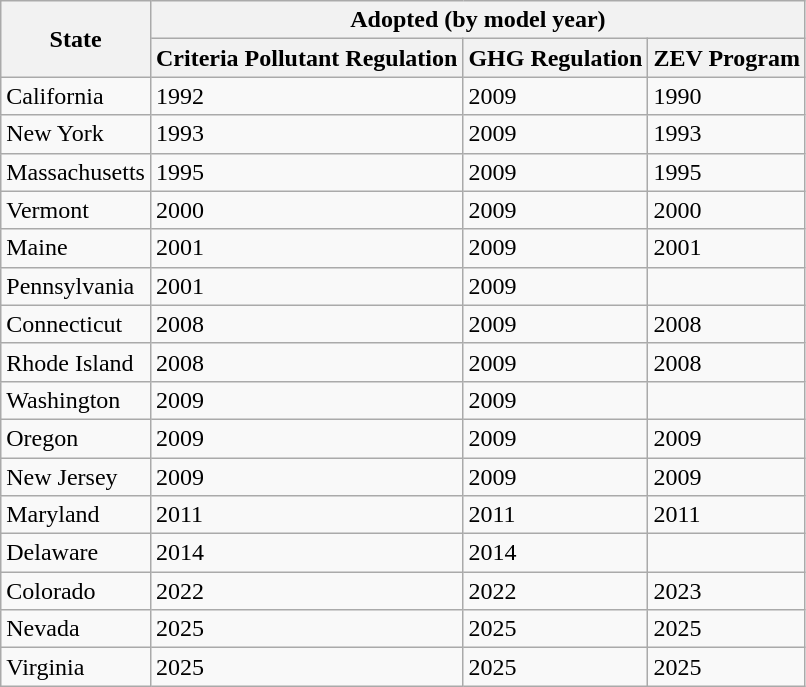<table class="wikitable">
<tr>
<th rowspan="2">State</th>
<th colspan="3">Adopted (by model year)</th>
</tr>
<tr>
<th>Criteria Pollutant Regulation</th>
<th>GHG Regulation</th>
<th>ZEV Program</th>
</tr>
<tr>
<td>California</td>
<td>1992</td>
<td>2009</td>
<td>1990</td>
</tr>
<tr>
<td>New York</td>
<td>1993</td>
<td>2009</td>
<td>1993</td>
</tr>
<tr>
<td>Massachusetts</td>
<td>1995</td>
<td>2009</td>
<td>1995</td>
</tr>
<tr>
<td>Vermont</td>
<td>2000</td>
<td>2009</td>
<td>2000</td>
</tr>
<tr>
<td>Maine</td>
<td>2001</td>
<td>2009</td>
<td>2001</td>
</tr>
<tr>
<td>Pennsylvania</td>
<td>2001</td>
<td>2009</td>
<td></td>
</tr>
<tr>
<td>Connecticut</td>
<td>2008</td>
<td>2009</td>
<td>2008</td>
</tr>
<tr>
<td>Rhode Island</td>
<td>2008</td>
<td>2009</td>
<td>2008</td>
</tr>
<tr>
<td>Washington</td>
<td>2009</td>
<td>2009</td>
<td></td>
</tr>
<tr>
<td>Oregon</td>
<td>2009</td>
<td>2009</td>
<td>2009</td>
</tr>
<tr>
<td>New Jersey</td>
<td>2009</td>
<td>2009</td>
<td>2009</td>
</tr>
<tr>
<td>Maryland</td>
<td>2011</td>
<td>2011</td>
<td>2011</td>
</tr>
<tr>
<td>Delaware</td>
<td>2014</td>
<td>2014</td>
<td></td>
</tr>
<tr>
<td>Colorado</td>
<td>2022</td>
<td>2022</td>
<td>2023</td>
</tr>
<tr>
<td>Nevada</td>
<td>2025</td>
<td>2025</td>
<td>2025</td>
</tr>
<tr>
<td>Virginia</td>
<td>2025</td>
<td>2025</td>
<td>2025</td>
</tr>
</table>
